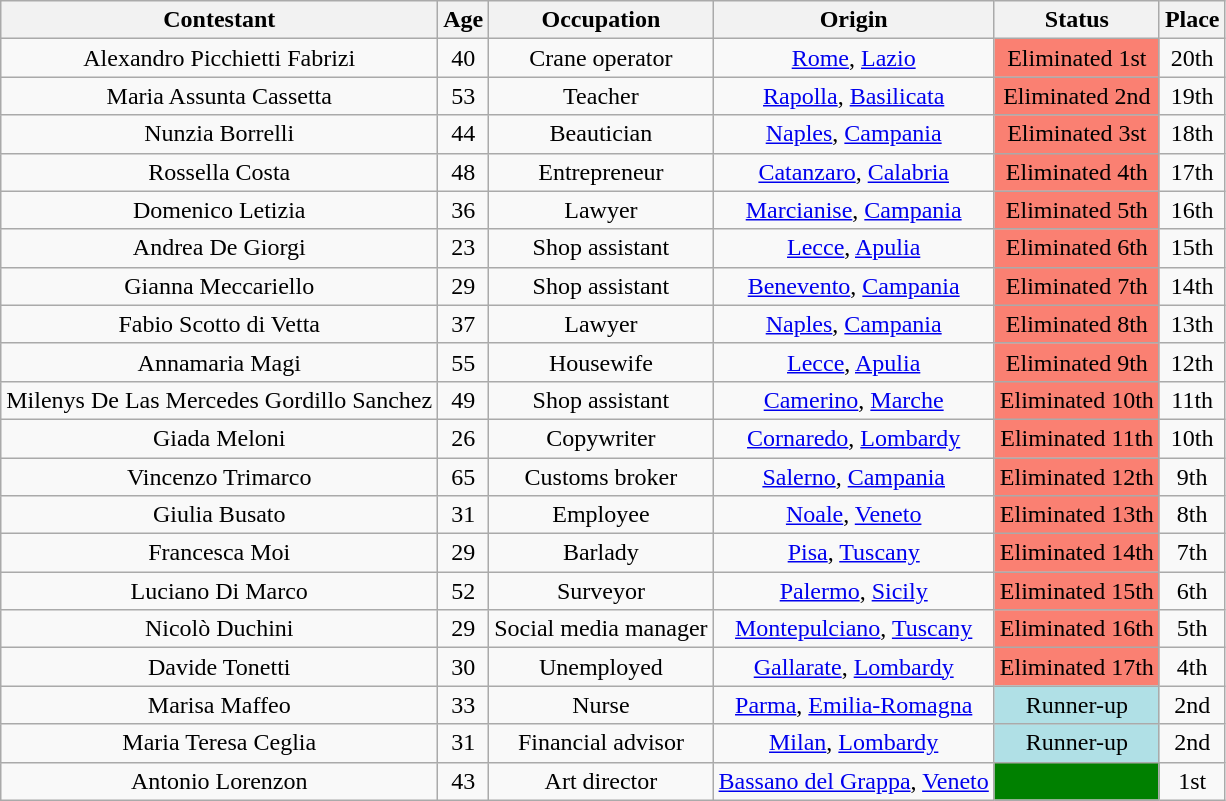<table class="wikitable" style="text-align: center;">
<tr>
<th>Contestant</th>
<th>Age</th>
<th>Occupation</th>
<th>Origin</th>
<th>Status</th>
<th>Place</th>
</tr>
<tr>
<td>Alexandro Picchietti Fabrizi</td>
<td>40</td>
<td>Crane operator</td>
<td><a href='#'>Rome</a>, <a href='#'>Lazio</a></td>
<td bgcolor=#fa8072>Eliminated 1st</td>
<td>20th</td>
</tr>
<tr>
<td>Maria Assunta Cassetta</td>
<td>53</td>
<td>Teacher</td>
<td><a href='#'>Rapolla</a>, <a href='#'>Basilicata</a></td>
<td bgcolor=#fa8072>Eliminated 2nd</td>
<td>19th</td>
</tr>
<tr>
<td>Nunzia Borrelli</td>
<td>44</td>
<td>Beautician</td>
<td><a href='#'>Naples</a>, <a href='#'>Campania</a></td>
<td bgcolor=#fa8072>Eliminated 3st</td>
<td>18th</td>
</tr>
<tr>
<td>Rossella Costa</td>
<td>48</td>
<td>Entrepreneur</td>
<td><a href='#'>Catanzaro</a>, <a href='#'>Calabria</a></td>
<td bgcolor=#fa8072>Eliminated 4th</td>
<td>17th</td>
</tr>
<tr>
<td>Domenico Letizia</td>
<td>36</td>
<td>Lawyer</td>
<td><a href='#'>Marcianise</a>, <a href='#'>Campania</a></td>
<td bgcolor=#fa8072>Eliminated 5th</td>
<td>16th</td>
</tr>
<tr>
<td>Andrea De Giorgi</td>
<td>23</td>
<td>Shop assistant</td>
<td><a href='#'>Lecce</a>, <a href='#'>Apulia</a></td>
<td bgcolor=#fa8072>Eliminated 6th</td>
<td>15th</td>
</tr>
<tr>
<td>Gianna Meccariello</td>
<td>29</td>
<td>Shop assistant</td>
<td><a href='#'>Benevento</a>, <a href='#'>Campania</a></td>
<td bgcolor=#fa8072>Eliminated 7th</td>
<td>14th</td>
</tr>
<tr>
<td>Fabio Scotto di Vetta</td>
<td>37</td>
<td>Lawyer</td>
<td><a href='#'>Naples</a>, <a href='#'>Campania</a></td>
<td bgcolor=#fa8072>Eliminated 8th</td>
<td>13th</td>
</tr>
<tr>
<td>Annamaria Magi</td>
<td>55</td>
<td>Housewife</td>
<td><a href='#'>Lecce</a>, <a href='#'>Apulia</a></td>
<td bgcolor=#fa8072>Eliminated 9th</td>
<td>12th</td>
</tr>
<tr>
<td>Milenys De Las Mercedes Gordillo Sanchez</td>
<td>49</td>
<td>Shop assistant</td>
<td><a href='#'>Camerino</a>, <a href='#'>Marche</a></td>
<td bgcolor=#fa8072>Eliminated 10th</td>
<td>11th</td>
</tr>
<tr>
<td>Giada Meloni</td>
<td>26</td>
<td>Copywriter</td>
<td><a href='#'>Cornaredo</a>, <a href='#'>Lombardy</a></td>
<td bgcolor=#fa8072>Eliminated 11th</td>
<td>10th</td>
</tr>
<tr>
<td>Vincenzo Trimarco</td>
<td>65</td>
<td>Customs broker</td>
<td><a href='#'>Salerno</a>, <a href='#'>Campania</a></td>
<td bgcolor=#fa8072>Eliminated 12th</td>
<td>9th</td>
</tr>
<tr>
<td>Giulia Busato</td>
<td>31</td>
<td>Employee</td>
<td><a href='#'>Noale</a>, <a href='#'>Veneto</a></td>
<td bgcolor=#fa8072>Eliminated 13th</td>
<td>8th</td>
</tr>
<tr>
<td>Francesca Moi</td>
<td>29</td>
<td>Barlady</td>
<td><a href='#'>Pisa</a>, <a href='#'>Tuscany</a></td>
<td bgcolor=#fa8072>Eliminated 14th</td>
<td>7th</td>
</tr>
<tr>
<td>Luciano Di Marco</td>
<td>52</td>
<td>Surveyor</td>
<td><a href='#'>Palermo</a>, <a href='#'>Sicily</a></td>
<td bgcolor=#fa8072>Eliminated 15th</td>
<td>6th</td>
</tr>
<tr>
<td>Nicolò Duchini</td>
<td>29</td>
<td>Social media manager</td>
<td><a href='#'>Montepulciano</a>, <a href='#'>Tuscany</a></td>
<td bgcolor=#fa8072>Eliminated 16th</td>
<td>5th</td>
</tr>
<tr>
<td>Davide Tonetti</td>
<td>30</td>
<td>Unemployed</td>
<td><a href='#'>Gallarate</a>, <a href='#'>Lombardy</a></td>
<td bgcolor=#fa8072>Eliminated 17th</td>
<td>4th</td>
</tr>
<tr>
<td>Marisa Maffeo</td>
<td>33</td>
<td>Nurse</td>
<td><a href='#'>Parma</a>, <a href='#'>Emilia-Romagna</a></td>
<td bgcolor=#B0E0E6>Runner-up</td>
<td>2nd</td>
</tr>
<tr>
<td>Maria Teresa Ceglia</td>
<td>31</td>
<td>Financial advisor</td>
<td><a href='#'>Milan</a>, <a href='#'>Lombardy</a></td>
<td bgcolor=#B0E0E6>Runner-up</td>
<td>2nd</td>
</tr>
<tr>
<td>Antonio Lorenzon</td>
<td>43</td>
<td>Art director</td>
<td><a href='#'>Bassano del Grappa</a>, <a href='#'>Veneto</a></td>
<td bgcolor=green></td>
<td>1st</td>
</tr>
</table>
